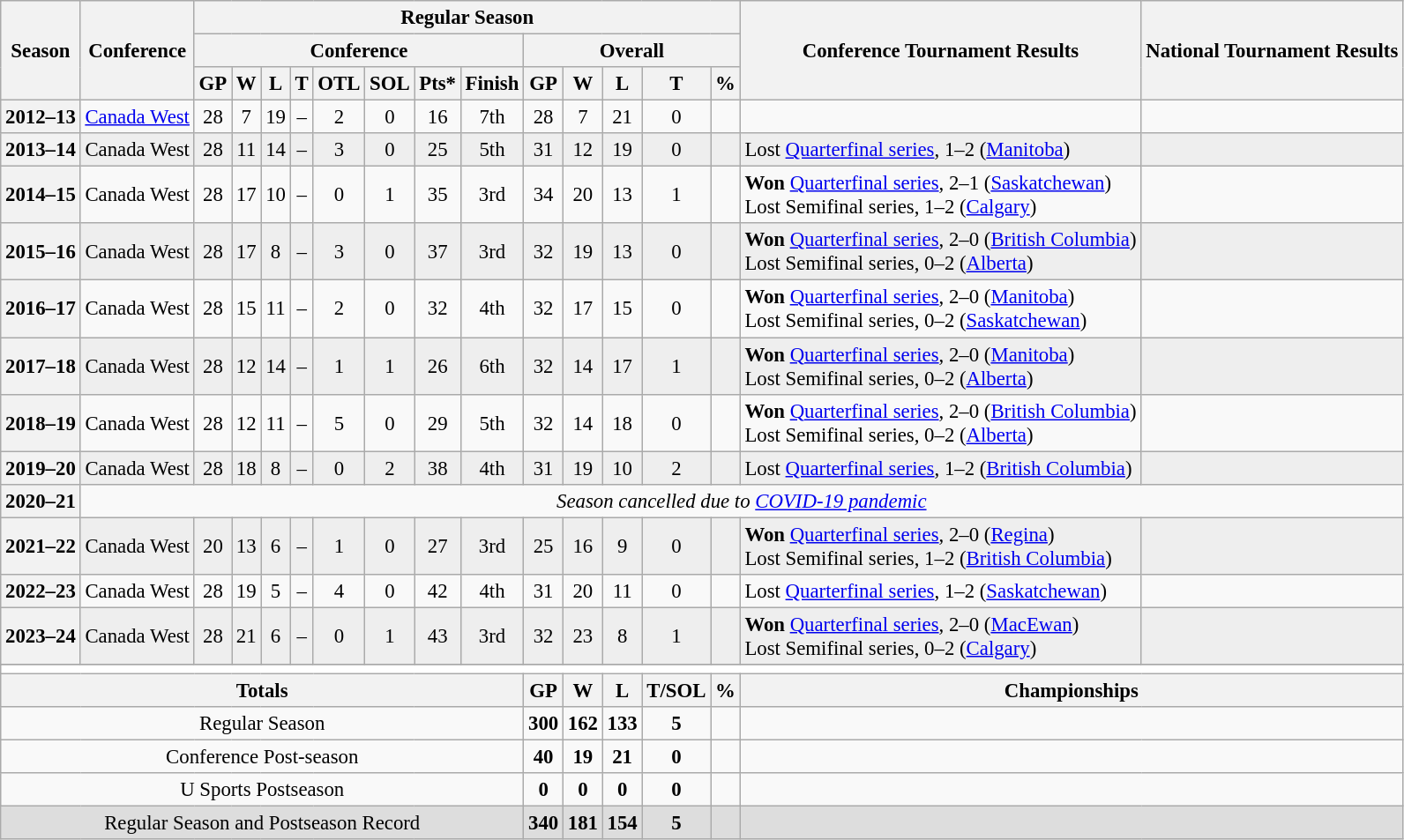<table class="wikitable" style="text-align: center; font-size: 95%">
<tr>
<th rowspan="3">Season</th>
<th rowspan="3">Conference</th>
<th colspan="13">Regular Season</th>
<th rowspan="3">Conference Tournament Results</th>
<th rowspan="3">National Tournament Results</th>
</tr>
<tr>
<th colspan="8">Conference</th>
<th colspan="5">Overall</th>
</tr>
<tr>
<th>GP</th>
<th>W</th>
<th>L</th>
<th>T</th>
<th>OTL</th>
<th>SOL</th>
<th>Pts*</th>
<th>Finish</th>
<th>GP</th>
<th>W</th>
<th>L</th>
<th>T</th>
<th>%</th>
</tr>
<tr>
<th>2012–13</th>
<td><a href='#'>Canada West</a></td>
<td>28</td>
<td>7</td>
<td>19</td>
<td>–</td>
<td>2</td>
<td>0</td>
<td>16</td>
<td>7th</td>
<td>28</td>
<td>7</td>
<td>21</td>
<td>0</td>
<td></td>
<td align="left"></td>
<td align="left"></td>
</tr>
<tr bgcolor=eeeeee>
<th>2013–14</th>
<td>Canada West</td>
<td>28</td>
<td>11</td>
<td>14</td>
<td>–</td>
<td>3</td>
<td>0</td>
<td>25</td>
<td>5th</td>
<td>31</td>
<td>12</td>
<td>19</td>
<td>0</td>
<td></td>
<td align="left">Lost <a href='#'>Quarterfinal series</a>, 1–2 (<a href='#'>Manitoba</a>)</td>
<td align="left"></td>
</tr>
<tr>
<th>2014–15</th>
<td>Canada West</td>
<td>28</td>
<td>17</td>
<td>10</td>
<td>–</td>
<td>0</td>
<td>1</td>
<td>35</td>
<td>3rd</td>
<td>34</td>
<td>20</td>
<td>13</td>
<td>1</td>
<td></td>
<td align="left"><strong>Won</strong> <a href='#'>Quarterfinal series</a>, 2–1 (<a href='#'>Saskatchewan</a>)<br>Lost Semifinal series, 1–2 (<a href='#'>Calgary</a>)</td>
<td align="left"></td>
</tr>
<tr bgcolor=eeeeee>
<th>2015–16</th>
<td>Canada West</td>
<td>28</td>
<td>17</td>
<td>8</td>
<td>–</td>
<td>3</td>
<td>0</td>
<td>37</td>
<td>3rd</td>
<td>32</td>
<td>19</td>
<td>13</td>
<td>0</td>
<td></td>
<td align="left"><strong>Won</strong> <a href='#'>Quarterfinal series</a>, 2–0 (<a href='#'>British Columbia</a>)<br>Lost Semifinal series, 0–2 (<a href='#'>Alberta</a>)</td>
<td align="left"></td>
</tr>
<tr>
<th>2016–17</th>
<td>Canada West</td>
<td>28</td>
<td>15</td>
<td>11</td>
<td>–</td>
<td>2</td>
<td>0</td>
<td>32</td>
<td>4th</td>
<td>32</td>
<td>17</td>
<td>15</td>
<td>0</td>
<td></td>
<td align="left"><strong>Won</strong> <a href='#'>Quarterfinal series</a>, 2–0 (<a href='#'>Manitoba</a>)<br>Lost Semifinal series, 0–2 (<a href='#'>Saskatchewan</a>)</td>
<td align="left"></td>
</tr>
<tr bgcolor=eeeeee>
<th>2017–18</th>
<td>Canada West</td>
<td>28</td>
<td>12</td>
<td>14</td>
<td>–</td>
<td>1</td>
<td>1</td>
<td>26</td>
<td>6th</td>
<td>32</td>
<td>14</td>
<td>17</td>
<td>1</td>
<td></td>
<td align="left"><strong>Won</strong> <a href='#'>Quarterfinal series</a>, 2–0 (<a href='#'>Manitoba</a>)<br>Lost Semifinal series, 0–2 (<a href='#'>Alberta</a>)</td>
<td align="left"></td>
</tr>
<tr>
<th>2018–19</th>
<td>Canada West</td>
<td>28</td>
<td>12</td>
<td>11</td>
<td>–</td>
<td>5</td>
<td>0</td>
<td>29</td>
<td>5th</td>
<td>32</td>
<td>14</td>
<td>18</td>
<td>0</td>
<td></td>
<td align="left"><strong>Won</strong> <a href='#'>Quarterfinal series</a>, 2–0 (<a href='#'>British Columbia</a>)<br>Lost Semifinal series, 0–2 (<a href='#'>Alberta</a>)</td>
<td align="left"></td>
</tr>
<tr bgcolor=eeeeee>
<th>2019–20</th>
<td>Canada West</td>
<td>28</td>
<td>18</td>
<td>8</td>
<td>–</td>
<td>0</td>
<td>2</td>
<td>38</td>
<td>4th</td>
<td>31</td>
<td>19</td>
<td>10</td>
<td>2</td>
<td></td>
<td align="left">Lost <a href='#'>Quarterfinal series</a>, 1–2 (<a href='#'>British Columbia</a>)</td>
<td align="left"></td>
</tr>
<tr>
<th>2020–21</th>
<td colspan=17><em>Season cancelled due to <a href='#'>COVID-19 pandemic</a></em></td>
</tr>
<tr bgcolor=eeeeee>
<th>2021–22</th>
<td>Canada West</td>
<td>20</td>
<td>13</td>
<td>6</td>
<td>–</td>
<td>1</td>
<td>0</td>
<td>27</td>
<td>3rd</td>
<td>25</td>
<td>16</td>
<td>9</td>
<td>0</td>
<td></td>
<td align="left"><strong>Won</strong> <a href='#'>Quarterfinal series</a>, 2–0 (<a href='#'>Regina</a>)<br>Lost Semifinal series, 1–2 (<a href='#'>British Columbia</a>)</td>
<td align="left"></td>
</tr>
<tr>
<th>2022–23</th>
<td>Canada West</td>
<td>28</td>
<td>19</td>
<td>5</td>
<td>–</td>
<td>4</td>
<td>0</td>
<td>42</td>
<td>4th</td>
<td>31</td>
<td>20</td>
<td>11</td>
<td>0</td>
<td></td>
<td align="left">Lost <a href='#'>Quarterfinal series</a>, 1–2 (<a href='#'>Saskatchewan</a>)</td>
<td align="left"></td>
</tr>
<tr bgcolor=eeeeee>
<th>2023–24</th>
<td>Canada West</td>
<td>28</td>
<td>21</td>
<td>6</td>
<td>–</td>
<td>0</td>
<td>1</td>
<td>43</td>
<td>3rd</td>
<td>32</td>
<td>23</td>
<td>8</td>
<td>1</td>
<td></td>
<td align="left"><strong>Won</strong> <a href='#'>Quarterfinal series</a>, 2–0 (<a href='#'>MacEwan</a>)<br>Lost Semifinal series, 0–2 (<a href='#'>Calgary</a>)</td>
<td align="left"></td>
</tr>
<tr>
</tr>
<tr ->
</tr>
<tr>
<td colspan="17" style="background:#fff;"></td>
</tr>
<tr>
<th colspan="10">Totals</th>
<th>GP</th>
<th>W</th>
<th>L</th>
<th>T/SOL</th>
<th>%</th>
<th colspan="2">Championships</th>
</tr>
<tr>
<td colspan="10">Regular Season</td>
<td><strong>300</strong></td>
<td><strong>162</strong></td>
<td><strong>133</strong></td>
<td><strong>5</strong></td>
<td><strong></strong></td>
<td colspan="2" align="left"></td>
</tr>
<tr>
<td colspan="10">Conference Post-season</td>
<td><strong>40</strong></td>
<td><strong>19</strong></td>
<td><strong>21</strong></td>
<td><strong>0</strong></td>
<td><strong></strong></td>
<td colspan="2" align="left"></td>
</tr>
<tr>
<td colspan="10">U Sports Postseason</td>
<td><strong>0</strong></td>
<td><strong>0</strong></td>
<td><strong>0</strong></td>
<td><strong>0</strong></td>
<td><strong></strong></td>
<td colspan="2" align="left"></td>
</tr>
<tr bgcolor=dddddd>
<td colspan="10">Regular Season and Postseason Record</td>
<td><strong>340</strong></td>
<td><strong>181</strong></td>
<td><strong>154</strong></td>
<td><strong>5</strong></td>
<td><strong></strong></td>
<td colspan="2" align="left"></td>
</tr>
</table>
